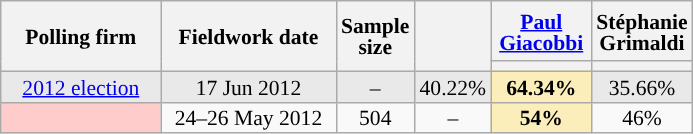<table class="wikitable sortable" style="text-align:center;font-size:90%;line-height:14px;">
<tr style="height:40px;">
<th style="width:100px;" rowspan="2">Polling firm</th>
<th style="width:110px;" rowspan="2">Fieldwork date</th>
<th style="width:35px;" rowspan="2">Sample<br>size</th>
<th style="width:30px;" rowspan="2"></th>
<th class="unsortable" style="width:60px;"><a href='#'>Paul Giacobbi</a><br></th>
<th class="unsortable" style="width:60px;">Stéphanie Grimaldi<br></th>
</tr>
<tr>
<th style="background:"></th>
<th style="background:"></th>
</tr>
<tr style="background:#E9E9E9;">
<td><a href='#'>2012 election</a></td>
<td data-sort-value="2012-06-17">17 Jun 2012</td>
<td>–</td>
<td>40.22%</td>
<td style="background:#FBEEBA;"><strong>64.34%</strong></td>
<td>35.66%</td>
</tr>
<tr>
<td style="background:#FFCCCC;"></td>
<td data-sort-value="2012-05-26">24–26 May 2012</td>
<td>504</td>
<td>–</td>
<td style="background:#FBEEBA;"><strong>54%</strong></td>
<td>46%</td>
</tr>
</table>
